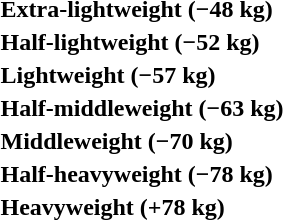<table>
<tr>
<th rowspan=2 style="text-align:left;">Extra-lightweight (−48 kg)</th>
<td rowspan=2></td>
<td rowspan=2></td>
<td></td>
</tr>
<tr>
<td></td>
</tr>
<tr>
<th rowspan=2 style="text-align:left;">Half-lightweight (−52 kg)</th>
<td rowspan=2></td>
<td rowspan=2></td>
<td></td>
</tr>
<tr>
<td></td>
</tr>
<tr>
<th rowspan=2 style="text-align:left;">Lightweight (−57 kg)</th>
<td rowspan=2></td>
<td rowspan=2></td>
<td></td>
</tr>
<tr>
<td></td>
</tr>
<tr>
<th rowspan=2 style="text-align:left;">Half-middleweight (−63 kg)</th>
<td rowspan=2></td>
<td rowspan=2></td>
<td></td>
</tr>
<tr>
<td></td>
</tr>
<tr>
<th rowspan=2 style="text-align:left;">Middleweight (−70 kg)</th>
<td rowspan=2></td>
<td rowspan=2></td>
<td></td>
</tr>
<tr>
<td></td>
</tr>
<tr>
<th rowspan=2 style="text-align:left;">Half-heavyweight (−78 kg)</th>
<td rowspan=2></td>
<td rowspan=2></td>
<td></td>
</tr>
<tr>
<td></td>
</tr>
<tr>
<th rowspan=2 style="text-align:left;">Heavyweight (+78 kg)</th>
<td rowspan=2></td>
<td rowspan=2></td>
<td></td>
</tr>
<tr>
<td></td>
</tr>
</table>
